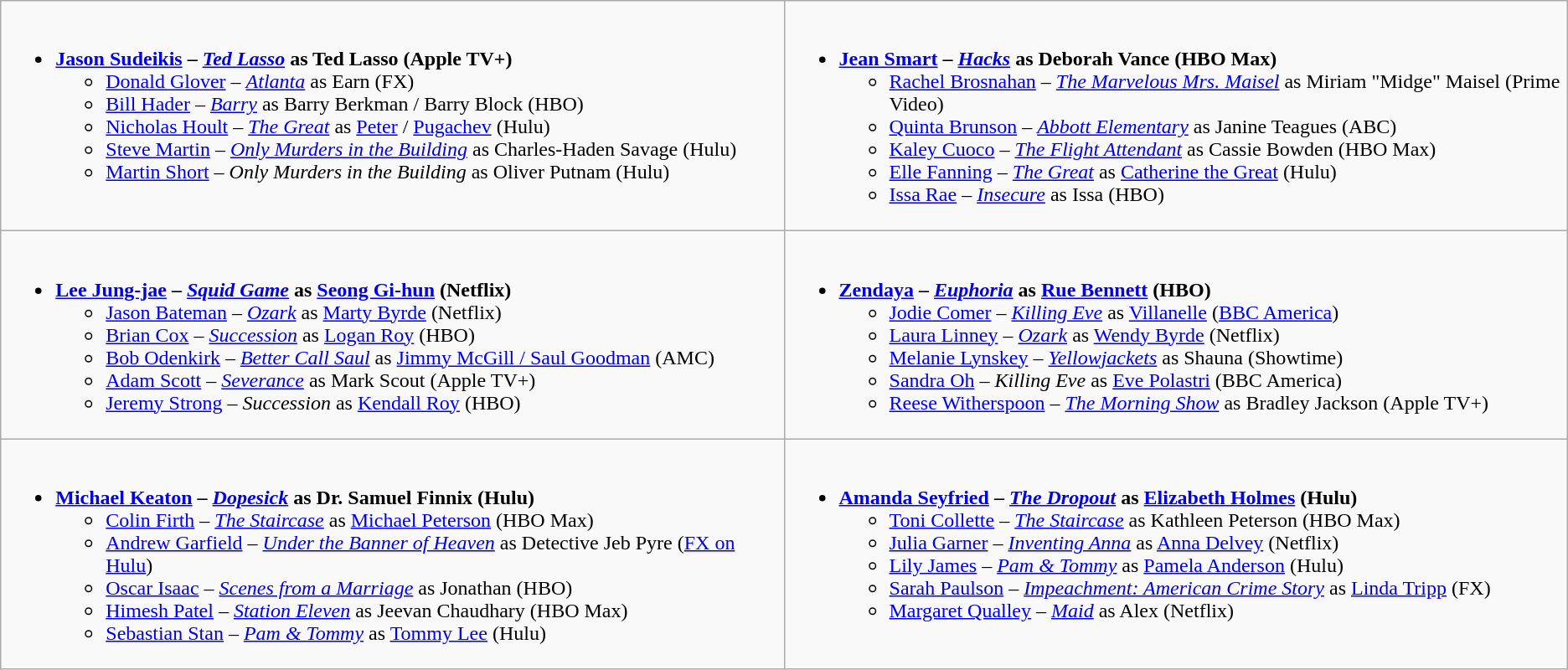<table class="wikitable">
<tr>
<td style="vertical-align:top;" width="50%"><br><ul><li><strong><a href='#'>Jason Sudeikis</a> – <em><a href='#'>Ted Lasso</a></em> as Ted Lasso (Apple TV+)</strong><ul><li><a href='#'>Donald Glover</a> – <em><a href='#'>Atlanta</a></em> as Earn (FX)</li><li><a href='#'>Bill Hader</a> – <em><a href='#'>Barry</a></em> as Barry Berkman / Barry Block (HBO)</li><li><a href='#'>Nicholas Hoult</a> – <em><a href='#'>The Great</a></em> as <a href='#'>Peter</a> / <a href='#'>Pugachev</a> (Hulu)</li><li><a href='#'>Steve Martin</a> – <em><a href='#'>Only Murders in the Building</a></em> as Charles-Haden Savage (Hulu)</li><li><a href='#'>Martin Short</a> – <em>Only Murders in the Building</em> as Oliver Putnam (Hulu)</li></ul></li></ul></td>
<td style="vertical-align:top;" width="50%"><br><ul><li><strong><a href='#'>Jean Smart</a> – <em><a href='#'>Hacks</a></em> as Deborah Vance (HBO Max)</strong><ul><li><a href='#'>Rachel Brosnahan</a> – <em><a href='#'>The Marvelous Mrs. Maisel</a></em> as Miriam "Midge" Maisel (Prime Video)</li><li><a href='#'>Quinta Brunson</a> – <em><a href='#'>Abbott Elementary</a></em> as Janine Teagues (ABC)</li><li><a href='#'>Kaley Cuoco</a> – <em><a href='#'>The Flight Attendant</a></em> as Cassie Bowden (HBO Max)</li><li><a href='#'>Elle Fanning</a> – <em><a href='#'>The Great</a></em> as <a href='#'>Catherine the Great</a> (Hulu)</li><li><a href='#'>Issa Rae</a> – <em><a href='#'>Insecure</a></em> as Issa (HBO)</li></ul></li></ul></td>
</tr>
<tr>
<td style="vertical-align:top;" width="50%"><br><ul><li><strong><a href='#'>Lee Jung-jae</a> – <em><a href='#'>Squid Game</a></em> as <a href='#'>Seong Gi-hun</a> (Netflix)</strong><ul><li><a href='#'>Jason Bateman</a> – <em><a href='#'>Ozark</a></em> as <a href='#'>Marty Byrde</a> (Netflix)</li><li><a href='#'>Brian Cox</a> – <em><a href='#'>Succession</a></em> as <a href='#'>Logan Roy</a> (HBO)</li><li><a href='#'>Bob Odenkirk</a> – <em><a href='#'>Better Call Saul</a></em> as <a href='#'>Jimmy McGill / Saul Goodman</a> (AMC)</li><li><a href='#'>Adam Scott</a> – <em><a href='#'>Severance</a></em> as Mark Scout (Apple TV+)</li><li><a href='#'>Jeremy Strong</a> – <em>Succession</em> as <a href='#'>Kendall Roy</a> (HBO)</li></ul></li></ul></td>
<td style="vertical-align:top;" width="50%"><br><ul><li><strong><a href='#'>Zendaya</a> – <em><a href='#'>Euphoria</a></em> as <a href='#'>Rue Bennett</a> (HBO)</strong><ul><li><a href='#'>Jodie Comer</a> – <em><a href='#'>Killing Eve</a></em> as <a href='#'>Villanelle</a> (<a href='#'>BBC America</a>)</li><li><a href='#'>Laura Linney</a> – <em><a href='#'>Ozark</a></em> as <a href='#'>Wendy Byrde</a> (Netflix)</li><li><a href='#'>Melanie Lynskey</a> – <em><a href='#'>Yellowjackets</a></em> as Shauna (Showtime)</li><li><a href='#'>Sandra Oh</a> – <em>Killing Eve</em> as <a href='#'>Eve Polastri</a> (BBC America)</li><li><a href='#'>Reese Witherspoon</a> – <em><a href='#'>The Morning Show</a></em> as Bradley Jackson (Apple TV+)</li></ul></li></ul></td>
</tr>
<tr>
<td style="vertical-align:top;" width="50%"><br><ul><li><strong><a href='#'>Michael Keaton</a> – <em><a href='#'>Dopesick</a></em> as Dr. Samuel Finnix (Hulu)</strong><ul><li><a href='#'>Colin Firth</a> – <em><a href='#'>The Staircase</a></em> as <a href='#'>Michael Peterson</a> (HBO Max)</li><li><a href='#'>Andrew Garfield</a> – <em><a href='#'>Under the Banner of Heaven</a></em> as Detective Jeb Pyre (<a href='#'>FX on Hulu</a>)</li><li><a href='#'>Oscar Isaac</a> – <em><a href='#'>Scenes from a Marriage</a></em> as Jonathan (HBO)</li><li><a href='#'>Himesh Patel</a> – <em><a href='#'>Station Eleven</a></em> as Jeevan Chaudhary (HBO Max)</li><li><a href='#'>Sebastian Stan</a> – <em><a href='#'>Pam & Tommy</a></em> as <a href='#'>Tommy Lee</a> (Hulu)</li></ul></li></ul></td>
<td style="vertical-align:top;" width="50%"><br><ul><li><strong><a href='#'>Amanda Seyfried</a> – <em><a href='#'>The Dropout</a></em> as <a href='#'>Elizabeth Holmes</a> (Hulu)</strong><ul><li><a href='#'>Toni Collette</a> – <em><a href='#'>The Staircase</a></em> as Kathleen Peterson (HBO Max)</li><li><a href='#'>Julia Garner</a> – <em><a href='#'>Inventing Anna</a></em> as <a href='#'>Anna Delvey</a> (Netflix)</li><li><a href='#'>Lily James</a> – <em><a href='#'>Pam & Tommy</a></em> as <a href='#'>Pamela Anderson</a> (Hulu)</li><li><a href='#'>Sarah Paulson</a> – <em><a href='#'>Impeachment: American Crime Story</a></em> as <a href='#'>Linda Tripp</a> (FX)</li><li><a href='#'>Margaret Qualley</a> – <em><a href='#'>Maid</a></em> as Alex (Netflix)</li></ul></li></ul></td>
</tr>
</table>
